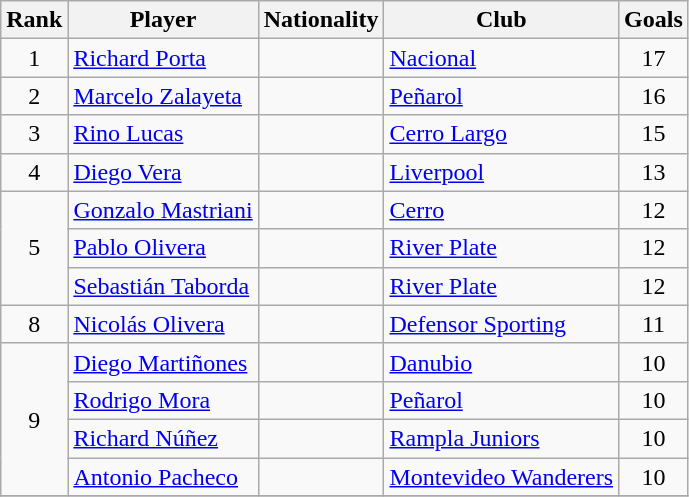<table class="wikitable" border="1">
<tr>
<th>Rank</th>
<th>Player</th>
<th>Nationality</th>
<th>Club</th>
<th>Goals</th>
</tr>
<tr>
<td align=center>1</td>
<td><a href='#'>Richard Porta</a></td>
<td></td>
<td><a href='#'>Nacional</a></td>
<td align=center>17</td>
</tr>
<tr>
<td align=center>2</td>
<td><a href='#'>Marcelo Zalayeta</a></td>
<td></td>
<td><a href='#'>Peñarol</a></td>
<td align=center>16</td>
</tr>
<tr>
<td align=center>3</td>
<td><a href='#'>Rino Lucas</a></td>
<td></td>
<td><a href='#'>Cerro Largo</a></td>
<td align=center>15</td>
</tr>
<tr>
<td align=center>4</td>
<td><a href='#'>Diego Vera</a></td>
<td></td>
<td><a href='#'>Liverpool</a></td>
<td align=center>13</td>
</tr>
<tr>
<td align=center rowspan=3>5</td>
<td><a href='#'>Gonzalo Mastriani</a></td>
<td></td>
<td><a href='#'>Cerro</a></td>
<td align=center>12</td>
</tr>
<tr>
<td><a href='#'>Pablo Olivera</a></td>
<td></td>
<td><a href='#'>River Plate</a></td>
<td align=center>12</td>
</tr>
<tr>
<td><a href='#'>Sebastián Taborda</a></td>
<td></td>
<td><a href='#'>River Plate</a></td>
<td align=center>12</td>
</tr>
<tr>
<td align=center>8</td>
<td><a href='#'>Nicolás Olivera</a></td>
<td></td>
<td><a href='#'>Defensor Sporting</a></td>
<td align=center>11</td>
</tr>
<tr>
<td align=center rowspan=4>9</td>
<td><a href='#'>Diego Martiñones</a></td>
<td></td>
<td><a href='#'>Danubio</a></td>
<td align=center>10</td>
</tr>
<tr>
<td><a href='#'>Rodrigo Mora</a></td>
<td></td>
<td><a href='#'>Peñarol</a></td>
<td align=center>10</td>
</tr>
<tr>
<td><a href='#'>Richard Núñez</a></td>
<td></td>
<td><a href='#'>Rampla Juniors</a></td>
<td align=center>10</td>
</tr>
<tr>
<td><a href='#'>Antonio Pacheco</a></td>
<td></td>
<td><a href='#'>Montevideo Wanderers</a></td>
<td align=center>10</td>
</tr>
<tr>
</tr>
</table>
